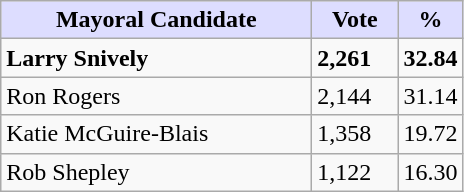<table class="wikitable">
<tr>
<th style="background:#ddf; width:200px;">Mayoral Candidate</th>
<th style="background:#ddf; width:50px;">Vote</th>
<th style="background:#ddf; width:30px;">%</th>
</tr>
<tr>
<td><strong>Larry Snively</strong></td>
<td><strong>2,261</strong></td>
<td><strong>32.84</strong></td>
</tr>
<tr>
<td>Ron Rogers</td>
<td>2,144</td>
<td>31.14</td>
</tr>
<tr>
<td>Katie McGuire-Blais</td>
<td>1,358</td>
<td>19.72</td>
</tr>
<tr>
<td>Rob Shepley</td>
<td>1,122</td>
<td>16.30</td>
</tr>
</table>
